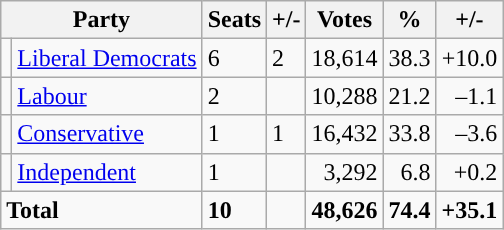<table class="wikitable sortable">
<tr>
<th colspan="2">Party</th>
<th>Seats</th>
<th>+/-</th>
<th>Votes</th>
<th>%</th>
<th>+/-</th>
</tr>
<tr>
<td style="background-color: "></td>
<td><a href='#'>Liberal Democrats</a></td>
<td>6</td>
<td> 2</td>
<td style="text-align:right;">18,614</td>
<td style="text-align:right;">38.3</td>
<td style="text-align:right;">+10.0</td>
</tr>
<tr>
<td style="background-color: "></td>
<td><a href='#'>Labour</a></td>
<td>2</td>
<td></td>
<td style="text-align:right;">10,288</td>
<td style="text-align:right;">21.2</td>
<td style="text-align:right;">–1.1</td>
</tr>
<tr>
<td style="background-color: "></td>
<td><a href='#'>Conservative</a></td>
<td>1</td>
<td> 1</td>
<td style="text-align:right;">16,432</td>
<td style="text-align:right;">33.8</td>
<td style="text-align:right;">–3.6</td>
</tr>
<tr>
<td style="background-color: "></td>
<td><a href='#'>Independent</a></td>
<td>1</td>
<td></td>
<td style="text-align:right;">3,292</td>
<td style="text-align:right;">6.8</td>
<td style="text-align:right;">+0.2</td>
</tr>
<tr>
<td colspan="2"><strong>Total</strong></td>
<td><strong>10</strong></td>
<td></td>
<td style="text-align:right;"><strong>48,626</strong></td>
<td style="text-align:right;"><strong>74.4</strong></td>
<td style="text-align:right;"><strong>+35.1</strong></td>
</tr>
</table>
